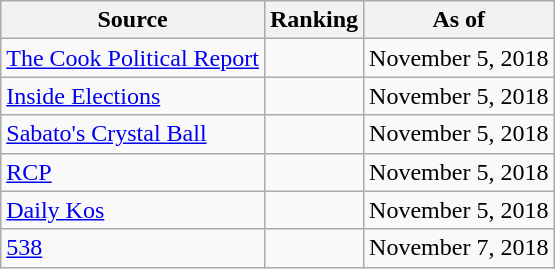<table class="wikitable" style="text-align:center">
<tr>
<th>Source</th>
<th>Ranking</th>
<th>As of</th>
</tr>
<tr>
<td align=left><a href='#'>The Cook Political Report</a></td>
<td></td>
<td>November 5, 2018</td>
</tr>
<tr>
<td align=left><a href='#'>Inside Elections</a></td>
<td></td>
<td>November 5, 2018</td>
</tr>
<tr>
<td align=left><a href='#'>Sabato's Crystal Ball</a></td>
<td></td>
<td>November 5, 2018</td>
</tr>
<tr>
<td align="left"><a href='#'>RCP</a></td>
<td></td>
<td>November 5, 2018</td>
</tr>
<tr>
<td align="left"><a href='#'>Daily Kos</a></td>
<td></td>
<td>November 5, 2018</td>
</tr>
<tr>
<td align="left"><a href='#'>538</a></td>
<td></td>
<td>November 7, 2018</td>
</tr>
</table>
